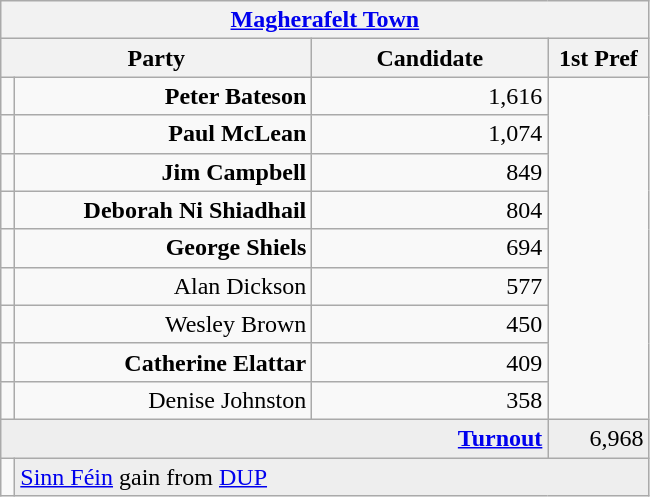<table class="wikitable">
<tr>
<th colspan="4" align="center"><a href='#'>Magherafelt Town</a></th>
</tr>
<tr>
<th colspan="2" align="center" width=200>Party</th>
<th width=150>Candidate</th>
<th width=60>1st Pref</th>
</tr>
<tr>
<td></td>
<td align="right"><strong>Peter Bateson</strong></td>
<td align="right">1,616</td>
</tr>
<tr>
<td></td>
<td align="right"><strong>Paul McLean</strong></td>
<td align="right">1,074</td>
</tr>
<tr>
<td></td>
<td align="right"><strong>Jim Campbell</strong></td>
<td align="right">849</td>
</tr>
<tr>
<td></td>
<td align="right"><strong>Deborah Ni Shiadhail</strong></td>
<td align="right">804</td>
</tr>
<tr>
<td></td>
<td align="right"><strong>George Shiels</strong></td>
<td align="right">694</td>
</tr>
<tr>
<td></td>
<td align="right">Alan Dickson</td>
<td align="right">577</td>
</tr>
<tr>
<td></td>
<td align="right">Wesley Brown</td>
<td align="right">450</td>
</tr>
<tr>
<td></td>
<td align="right"><strong>Catherine Elattar</strong></td>
<td align="right">409</td>
</tr>
<tr>
<td></td>
<td align="right">Denise Johnston</td>
<td align="right">358</td>
</tr>
<tr bgcolor="EEEEEE">
<td colspan=3 align="right"><strong><a href='#'>Turnout</a></strong></td>
<td align="right">6,968</td>
</tr>
<tr>
<td bgcolor=></td>
<td colspan=3 bgcolor="EEEEEE"><a href='#'>Sinn Féin</a> gain from <a href='#'>DUP</a></td>
</tr>
</table>
